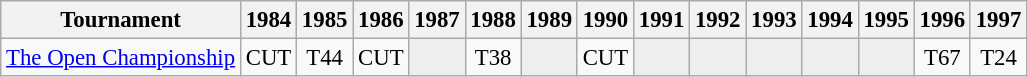<table class="wikitable" style="font-size:95%;text-align:center;">
<tr>
<th>Tournament</th>
<th>1984</th>
<th>1985</th>
<th>1986</th>
<th>1987</th>
<th>1988</th>
<th>1989</th>
<th>1990</th>
<th>1991</th>
<th>1992</th>
<th>1993</th>
<th>1994</th>
<th>1995</th>
<th>1996</th>
<th>1997</th>
</tr>
<tr>
<td align=left><a href='#'>The Open Championship</a></td>
<td>CUT</td>
<td>T44</td>
<td>CUT</td>
<td style="background:#eeeeee;"></td>
<td>T38</td>
<td style="background:#eeeeee;"></td>
<td>CUT</td>
<td style="background:#eeeeee;"></td>
<td style="background:#eeeeee;"></td>
<td style="background:#eeeeee;"></td>
<td style="background:#eeeeee;"></td>
<td style="background:#eeeeee;"></td>
<td>T67</td>
<td>T24</td>
</tr>
</table>
